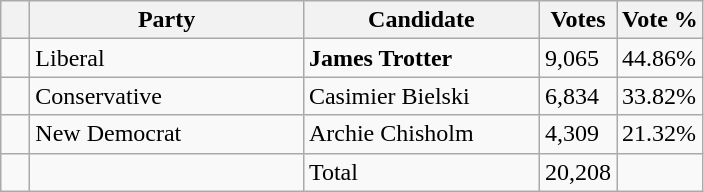<table class="wikitable">
<tr>
<th></th>
<th scope="col" width="175">Party</th>
<th scope="col" width="150">Candidate</th>
<th>Votes</th>
<th>Vote %</th>
</tr>
<tr |>
<td>   </td>
<td>Liberal</td>
<td><strong>James Trotter</strong></td>
<td>9,065</td>
<td>44.86%</td>
</tr>
<tr |>
<td>   </td>
<td>Conservative</td>
<td>Casimier Bielski</td>
<td>6,834</td>
<td>33.82%</td>
</tr>
<tr |>
<td>   </td>
<td>New Democrat</td>
<td>Archie Chisholm</td>
<td>4,309</td>
<td>21.32%</td>
</tr>
<tr |>
<td></td>
<td></td>
<td>Total</td>
<td>20,208</td>
<td></td>
</tr>
</table>
